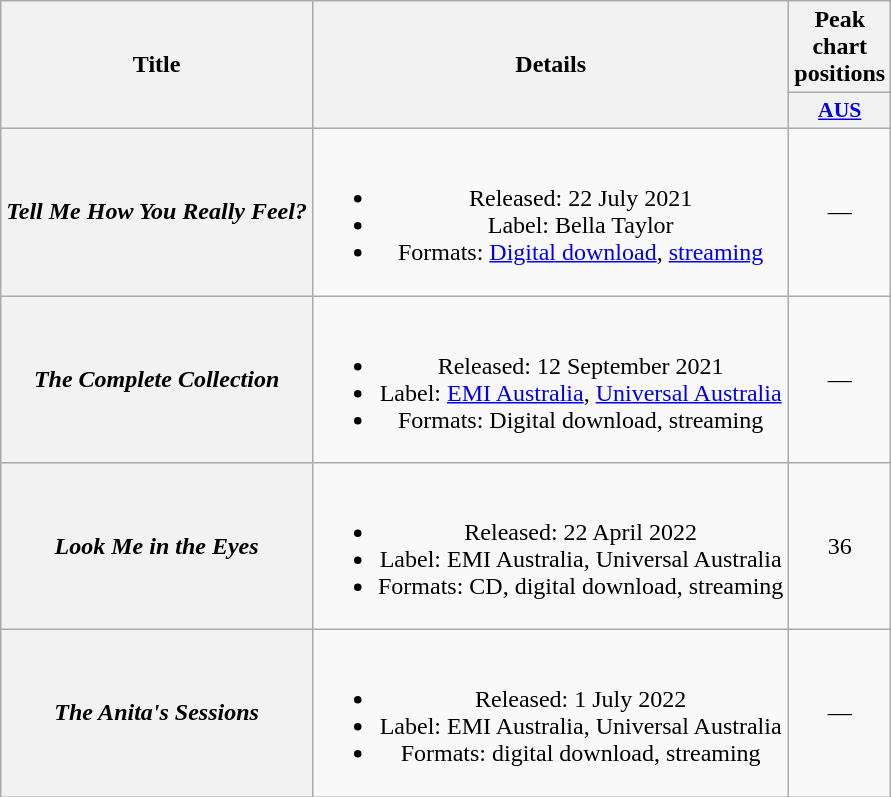<table class="wikitable plainrowheaders" style="text-align:center;">
<tr>
<th scope="col" rowspan="2">Title</th>
<th scope="col" rowspan="2">Details</th>
<th scope="col" colspan="1">Peak chart positions</th>
</tr>
<tr>
<th scope="col" style="width:3em;font-size:90%;"><a href='#'>AUS</a><br></th>
</tr>
<tr>
<th scope="row"><em>Tell Me How You Really Feel?</em></th>
<td><br><ul><li>Released: 22 July 2021</li><li>Label: Bella Taylor</li><li>Formats: <a href='#'>Digital download</a>, <a href='#'>streaming</a></li></ul></td>
<td>—</td>
</tr>
<tr>
<th scope="row"><em>The Complete Collection</em></th>
<td><br><ul><li>Released: 12 September 2021</li><li>Label: <a href='#'>EMI Australia</a>, <a href='#'>Universal Australia</a></li><li>Formats: Digital download, streaming</li></ul></td>
<td>—</td>
</tr>
<tr>
<th scope="row"><em>Look Me in the Eyes</em></th>
<td><br><ul><li>Released: 22 April 2022</li><li>Label: EMI Australia, Universal Australia</li><li>Formats: CD, digital download, streaming</li></ul></td>
<td>36</td>
</tr>
<tr>
<th scope="row"><em>The Anita's Sessions</em></th>
<td><br><ul><li>Released: 1 July 2022</li><li>Label: EMI Australia, Universal Australia</li><li>Formats: digital download, streaming</li></ul></td>
<td>—</td>
</tr>
</table>
